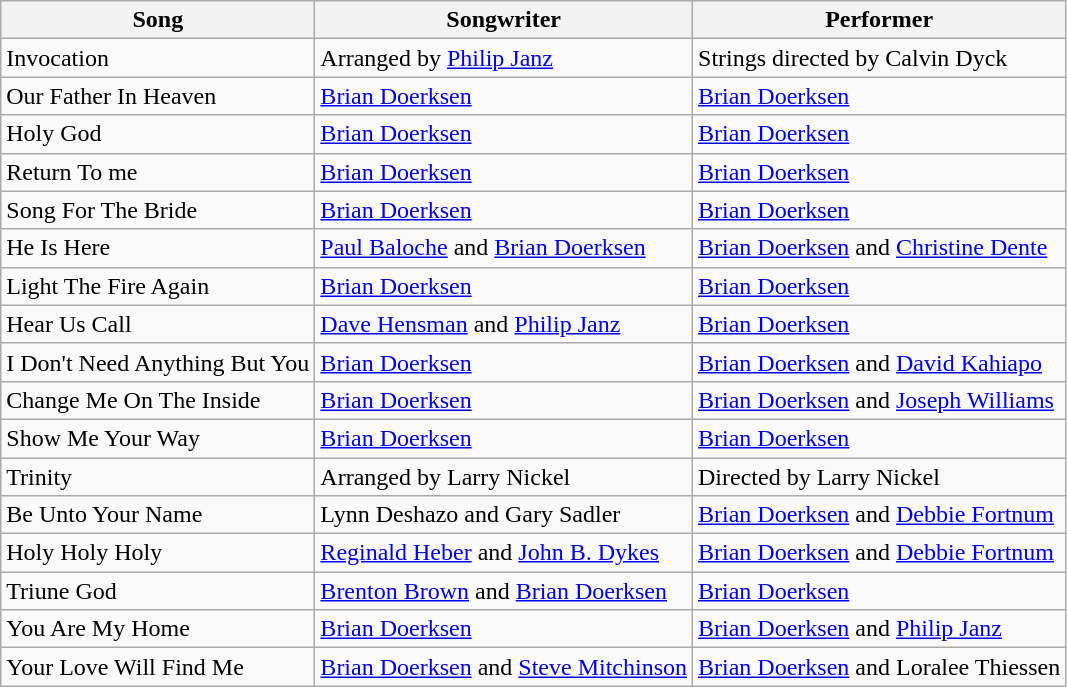<table class="wikitable">
<tr>
<th>Song</th>
<th>Songwriter</th>
<th>Performer</th>
</tr>
<tr>
<td>Invocation</td>
<td>Arranged by <a href='#'>Philip Janz</a></td>
<td>Strings directed by Calvin Dyck</td>
</tr>
<tr>
<td>Our Father In Heaven</td>
<td><a href='#'>Brian Doerksen</a></td>
<td><a href='#'>Brian Doerksen</a></td>
</tr>
<tr>
<td>Holy God</td>
<td><a href='#'>Brian Doerksen</a></td>
<td><a href='#'>Brian Doerksen</a></td>
</tr>
<tr>
<td>Return To me</td>
<td><a href='#'>Brian Doerksen</a></td>
<td><a href='#'>Brian Doerksen</a></td>
</tr>
<tr>
<td>Song For The Bride</td>
<td><a href='#'>Brian Doerksen</a></td>
<td><a href='#'>Brian Doerksen</a></td>
</tr>
<tr>
<td>He Is Here</td>
<td><a href='#'>Paul Baloche</a> and <a href='#'>Brian Doerksen</a></td>
<td><a href='#'>Brian Doerksen</a> and <a href='#'>Christine Dente</a></td>
</tr>
<tr>
<td>Light The Fire Again</td>
<td><a href='#'>Brian Doerksen</a></td>
<td><a href='#'>Brian Doerksen</a></td>
</tr>
<tr>
<td>Hear Us Call</td>
<td><a href='#'>Dave Hensman</a> and <a href='#'>Philip Janz</a></td>
<td><a href='#'>Brian Doerksen</a></td>
</tr>
<tr>
<td>I Don't Need Anything But You</td>
<td><a href='#'>Brian Doerksen</a></td>
<td><a href='#'>Brian Doerksen</a> and <a href='#'>David Kahiapo</a></td>
</tr>
<tr>
<td>Change Me On The Inside</td>
<td><a href='#'>Brian Doerksen</a></td>
<td><a href='#'>Brian Doerksen</a> and <a href='#'>Joseph Williams</a></td>
</tr>
<tr>
<td>Show Me Your Way</td>
<td><a href='#'>Brian Doerksen</a></td>
<td><a href='#'>Brian Doerksen</a></td>
</tr>
<tr>
<td>Trinity</td>
<td>Arranged by Larry Nickel</td>
<td>Directed by Larry Nickel</td>
</tr>
<tr>
<td>Be Unto Your Name</td>
<td>Lynn Deshazo and Gary Sadler</td>
<td><a href='#'>Brian Doerksen</a> and <a href='#'>Debbie Fortnum</a></td>
</tr>
<tr>
<td>Holy Holy Holy</td>
<td><a href='#'>Reginald Heber</a> and <a href='#'>John B. Dykes</a></td>
<td><a href='#'>Brian Doerksen</a> and <a href='#'>Debbie Fortnum</a></td>
</tr>
<tr>
<td>Triune God</td>
<td><a href='#'>Brenton Brown</a> and <a href='#'>Brian Doerksen</a></td>
<td><a href='#'>Brian Doerksen</a></td>
</tr>
<tr>
<td>You Are My Home</td>
<td><a href='#'>Brian Doerksen</a></td>
<td><a href='#'>Brian Doerksen</a> and <a href='#'>Philip Janz</a></td>
</tr>
<tr>
<td>Your Love Will Find Me</td>
<td><a href='#'>Brian Doerksen</a> and <a href='#'>Steve Mitchinson</a></td>
<td><a href='#'>Brian Doerksen</a> and Loralee Thiessen</td>
</tr>
</table>
